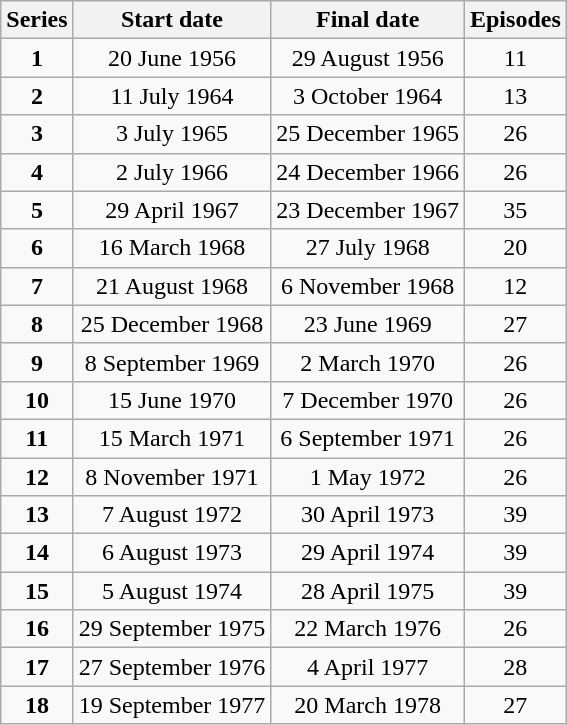<table class="wikitable" style="text-align:center;">
<tr>
<th>Series</th>
<th>Start date</th>
<th>Final date</th>
<th>Episodes</th>
</tr>
<tr>
<td><strong>1</strong></td>
<td>20 June 1956</td>
<td>29 August 1956</td>
<td>11</td>
</tr>
<tr>
<td><strong>2</strong></td>
<td>11 July 1964</td>
<td>3 October 1964</td>
<td>13</td>
</tr>
<tr>
<td><strong>3</strong></td>
<td>3 July 1965</td>
<td>25 December 1965</td>
<td>26</td>
</tr>
<tr>
<td><strong>4</strong></td>
<td>2 July 1966</td>
<td>24 December 1966</td>
<td>26</td>
</tr>
<tr>
<td><strong>5</strong></td>
<td>29 April 1967</td>
<td>23 December 1967</td>
<td>35</td>
</tr>
<tr>
<td><strong>6</strong></td>
<td>16 March 1968</td>
<td>27 July 1968</td>
<td>20</td>
</tr>
<tr>
<td><strong>7</strong></td>
<td>21 August 1968</td>
<td>6 November 1968</td>
<td>12</td>
</tr>
<tr>
<td><strong>8</strong></td>
<td>25 December 1968</td>
<td>23 June 1969</td>
<td>27</td>
</tr>
<tr>
<td><strong>9</strong></td>
<td>8 September 1969</td>
<td>2 March 1970</td>
<td>26</td>
</tr>
<tr>
<td><strong>10</strong></td>
<td>15 June 1970</td>
<td>7 December 1970</td>
<td>26</td>
</tr>
<tr>
<td><strong>11</strong></td>
<td>15 March 1971</td>
<td>6 September 1971</td>
<td>26</td>
</tr>
<tr>
<td><strong>12</strong></td>
<td>8 November 1971</td>
<td>1 May 1972</td>
<td>26</td>
</tr>
<tr>
<td><strong>13</strong></td>
<td>7 August 1972</td>
<td>30 April 1973</td>
<td>39</td>
</tr>
<tr>
<td><strong>14</strong></td>
<td>6 August 1973</td>
<td>29 April 1974</td>
<td>39</td>
</tr>
<tr>
<td><strong>15</strong></td>
<td>5 August 1974</td>
<td>28 April 1975</td>
<td>39</td>
</tr>
<tr>
<td><strong>16</strong></td>
<td>29 September 1975</td>
<td>22 March 1976</td>
<td>26</td>
</tr>
<tr>
<td><strong>17</strong></td>
<td>27 September 1976</td>
<td>4 April 1977</td>
<td>28</td>
</tr>
<tr>
<td><strong>18</strong></td>
<td>19 September 1977</td>
<td>20 March 1978</td>
<td>27</td>
</tr>
</table>
